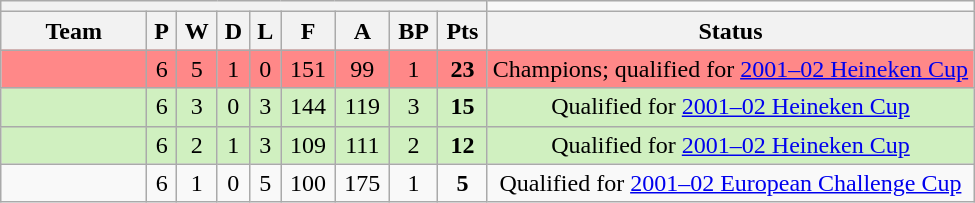<table class="wikitable" style="text-align:center">
<tr>
<th colspan="9" width="317px"></th>
</tr>
<tr>
<th width="90px">Team</th>
<th>P</th>
<th>W</th>
<th>D</th>
<th>L</th>
<th>F</th>
<th>A</th>
<th>BP</th>
<th>Pts</th>
<th>Status</th>
</tr>
<tr bgcolor="#FF8888">
<td></td>
<td>6</td>
<td>5</td>
<td>1</td>
<td>0</td>
<td>151</td>
<td>99</td>
<td>1</td>
<td><strong>23</strong></td>
<td>Champions; qualified for <a href='#'>2001–02 Heineken Cup</a></td>
</tr>
<tr bgcolor="#D0F0C0">
<td></td>
<td>6</td>
<td>3</td>
<td>0</td>
<td>3</td>
<td>144</td>
<td>119</td>
<td>3</td>
<td><strong>15</strong></td>
<td>Qualified for <a href='#'>2001–02 Heineken Cup</a></td>
</tr>
<tr bgcolor="#D0F0C0">
<td></td>
<td>6</td>
<td>2</td>
<td>1</td>
<td>3</td>
<td>109</td>
<td>111</td>
<td>2</td>
<td><strong>12</strong></td>
<td>Qualified for <a href='#'>2001–02 Heineken Cup</a></td>
</tr>
<tr>
<td></td>
<td>6</td>
<td>1</td>
<td>0</td>
<td>5</td>
<td>100</td>
<td>175</td>
<td>1</td>
<td><strong>5</strong></td>
<td>Qualified for <a href='#'>2001–02 European Challenge Cup</a></td>
</tr>
</table>
